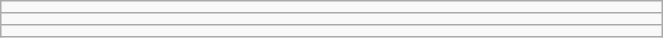<table class="wikitable" style=" text-align:center; font-size:110%;" width="35%">
<tr>
<td></td>
</tr>
<tr>
<td></td>
</tr>
<tr>
<td></td>
</tr>
</table>
